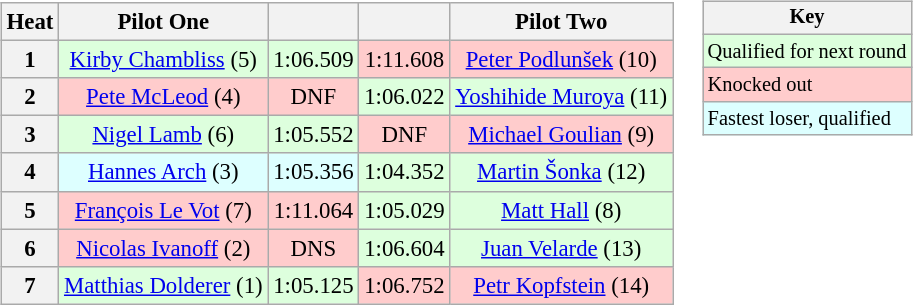<table>
<tr>
<td><br><table class="wikitable" style="font-size:95%; text-align:center">
<tr>
<th>Heat</th>
<th>Pilot One</th>
<th></th>
<th></th>
<th>Pilot Two</th>
</tr>
<tr>
<th>1</th>
<td style="background:#ddffdd;"> <a href='#'>Kirby Chambliss</a> (5)</td>
<td style="background:#ddffdd;">1:06.509</td>
<td style="background:#ffcccc;">1:11.608</td>
<td style="background:#ffcccc;"> <a href='#'>Peter Podlunšek</a> (10)</td>
</tr>
<tr>
<th>2</th>
<td style="background:#ffcccc;"> <a href='#'>Pete McLeod</a> (4)</td>
<td style="background:#ffcccc;">DNF</td>
<td style="background:#ddffdd;">1:06.022</td>
<td style="background:#ddffdd;"> <a href='#'>Yoshihide Muroya</a> (11)</td>
</tr>
<tr>
<th>3</th>
<td style="background:#ddffdd;"> <a href='#'>Nigel Lamb</a> (6)</td>
<td style="background:#ddffdd;">1:05.552</td>
<td style="background:#ffcccc;">DNF</td>
<td style="background:#ffcccc;"> <a href='#'>Michael Goulian</a> (9)</td>
</tr>
<tr>
<th>4</th>
<td style="background:#ddffff;"> <a href='#'>Hannes Arch</a> (3)</td>
<td style="background:#ddffff;">1:05.356</td>
<td style="background:#ddffdd;">1:04.352</td>
<td style="background:#ddffdd;"> <a href='#'>Martin Šonka</a> (12)</td>
</tr>
<tr>
<th>5</th>
<td style="background:#ffcccc;"> <a href='#'>François Le Vot</a> (7)</td>
<td style="background:#ffcccc;">1:11.064</td>
<td style="background:#ddffdd;">1:05.029</td>
<td style="background:#ddffdd;"> <a href='#'>Matt Hall</a> (8)</td>
</tr>
<tr>
<th>6</th>
<td style="background:#ffcccc;"> <a href='#'>Nicolas Ivanoff</a> (2)</td>
<td style="background:#ffcccc;">DNS</td>
<td style="background:#ddffdd;">1:06.604</td>
<td style="background:#ddffdd;"> <a href='#'>Juan Velarde</a> (13)</td>
</tr>
<tr>
<th>7</th>
<td style="background:#ddffdd;"> <a href='#'>Matthias Dolderer</a> (1)</td>
<td style="background:#ddffdd;">1:05.125</td>
<td style="background:#ffcccc;">1:06.752</td>
<td style="background:#ffcccc;"> <a href='#'>Petr Kopfstein</a> (14)</td>
</tr>
</table>
</td>
<td valign="top"><br><table class="wikitable" style="font-size: 85%;">
<tr>
<th colspan=2>Key</th>
</tr>
<tr style="background:#ddffdd;">
<td>Qualified for next round</td>
</tr>
<tr style="background:#ffcccc;">
<td>Knocked out</td>
</tr>
<tr style="background:#ddffff;">
<td>Fastest loser, qualified</td>
</tr>
</table>
</td>
</tr>
</table>
